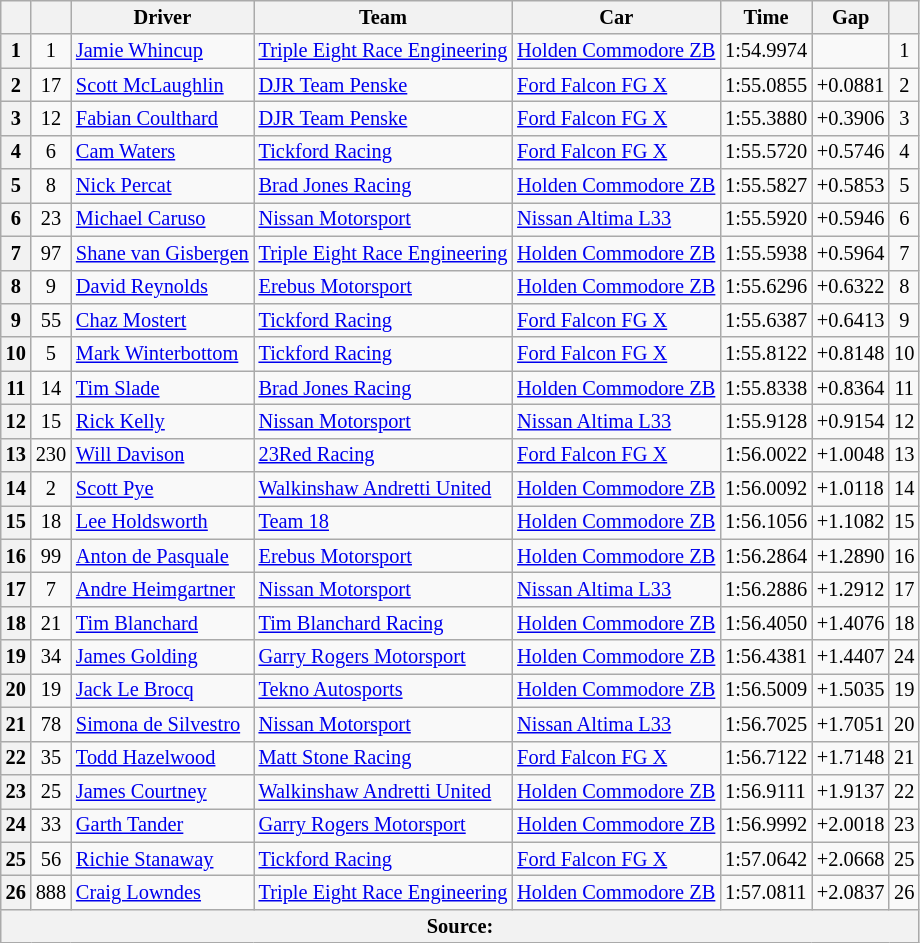<table class="wikitable" style="font-size: 85%">
<tr>
<th></th>
<th></th>
<th>Driver</th>
<th>Team</th>
<th>Car</th>
<th>Time</th>
<th>Gap</th>
<th></th>
</tr>
<tr>
<th>1</th>
<td align="center">1</td>
<td> <a href='#'>Jamie Whincup</a></td>
<td><a href='#'>Triple Eight Race Engineering</a></td>
<td><a href='#'>Holden Commodore ZB</a></td>
<td>1:54.9974</td>
<td></td>
<td align="center">1</td>
</tr>
<tr>
<th>2</th>
<td align="center">17</td>
<td> <a href='#'>Scott McLaughlin</a></td>
<td><a href='#'>DJR Team Penske</a></td>
<td><a href='#'>Ford Falcon FG X</a></td>
<td>1:55.0855</td>
<td>+0.0881</td>
<td align="center">2</td>
</tr>
<tr>
<th>3</th>
<td align="center">12</td>
<td> <a href='#'>Fabian Coulthard</a></td>
<td><a href='#'>DJR Team Penske</a></td>
<td><a href='#'>Ford Falcon FG X</a></td>
<td>1:55.3880</td>
<td>+0.3906</td>
<td align="center">3</td>
</tr>
<tr>
<th>4</th>
<td align="center">6</td>
<td> <a href='#'>Cam Waters</a></td>
<td><a href='#'>Tickford Racing</a></td>
<td><a href='#'>Ford Falcon FG X</a></td>
<td>1:55.5720</td>
<td>+0.5746</td>
<td align="center">4</td>
</tr>
<tr>
<th>5</th>
<td align="center">8</td>
<td> <a href='#'>Nick Percat</a></td>
<td><a href='#'>Brad Jones Racing</a></td>
<td><a href='#'>Holden Commodore ZB</a></td>
<td>1:55.5827</td>
<td>+0.5853</td>
<td align="center">5</td>
</tr>
<tr>
<th>6</th>
<td align="center">23</td>
<td> <a href='#'>Michael Caruso</a></td>
<td><a href='#'>Nissan Motorsport</a></td>
<td><a href='#'>Nissan Altima L33</a></td>
<td>1:55.5920</td>
<td>+0.5946</td>
<td align="center">6</td>
</tr>
<tr>
<th>7</th>
<td align="center">97</td>
<td> <a href='#'>Shane van Gisbergen</a></td>
<td><a href='#'>Triple Eight Race Engineering</a></td>
<td><a href='#'>Holden Commodore ZB</a></td>
<td>1:55.5938</td>
<td>+0.5964</td>
<td align="center">7</td>
</tr>
<tr>
<th>8</th>
<td align="center">9</td>
<td> <a href='#'>David Reynolds</a></td>
<td><a href='#'>Erebus Motorsport</a></td>
<td><a href='#'>Holden Commodore ZB</a></td>
<td>1:55.6296</td>
<td>+0.6322</td>
<td align="center">8</td>
</tr>
<tr>
<th>9</th>
<td align="center">55</td>
<td> <a href='#'>Chaz Mostert</a></td>
<td><a href='#'>Tickford Racing</a></td>
<td><a href='#'>Ford Falcon FG X</a></td>
<td>1:55.6387</td>
<td>+0.6413</td>
<td align="center">9</td>
</tr>
<tr>
<th>10</th>
<td align="center">5</td>
<td> <a href='#'>Mark Winterbottom</a></td>
<td><a href='#'>Tickford Racing</a></td>
<td><a href='#'>Ford Falcon FG X</a></td>
<td>1:55.8122</td>
<td>+0.8148</td>
<td align="center">10</td>
</tr>
<tr>
<th>11</th>
<td align="center">14</td>
<td> <a href='#'>Tim Slade</a></td>
<td><a href='#'>Brad Jones Racing</a></td>
<td><a href='#'>Holden Commodore ZB</a></td>
<td>1:55.8338</td>
<td>+0.8364</td>
<td align="center">11</td>
</tr>
<tr>
<th>12</th>
<td align="center">15</td>
<td> <a href='#'>Rick Kelly</a></td>
<td><a href='#'>Nissan Motorsport</a></td>
<td><a href='#'>Nissan Altima L33</a></td>
<td>1:55.9128</td>
<td>+0.9154</td>
<td align="center">12</td>
</tr>
<tr>
<th>13</th>
<td align="center">230</td>
<td> <a href='#'>Will Davison</a></td>
<td><a href='#'>23Red Racing</a></td>
<td><a href='#'>Ford Falcon FG X</a></td>
<td>1:56.0022</td>
<td>+1.0048</td>
<td align="center">13</td>
</tr>
<tr>
<th>14</th>
<td align="center">2</td>
<td> <a href='#'>Scott Pye</a></td>
<td><a href='#'>Walkinshaw Andretti United</a></td>
<td><a href='#'>Holden Commodore ZB</a></td>
<td>1:56.0092</td>
<td>+1.0118</td>
<td align="center">14</td>
</tr>
<tr>
<th>15</th>
<td align="center">18</td>
<td> <a href='#'>Lee Holdsworth</a></td>
<td><a href='#'>Team 18</a></td>
<td><a href='#'>Holden Commodore ZB</a></td>
<td>1:56.1056</td>
<td>+1.1082</td>
<td align="center">15</td>
</tr>
<tr>
<th>16</th>
<td align="center">99</td>
<td> <a href='#'>Anton de Pasquale</a></td>
<td><a href='#'>Erebus Motorsport</a></td>
<td><a href='#'>Holden Commodore ZB</a></td>
<td>1:56.2864</td>
<td>+1.2890</td>
<td align="center">16</td>
</tr>
<tr>
<th>17</th>
<td align="center">7</td>
<td> <a href='#'>Andre Heimgartner</a></td>
<td><a href='#'>Nissan Motorsport</a></td>
<td><a href='#'>Nissan Altima L33</a></td>
<td>1:56.2886</td>
<td>+1.2912</td>
<td align="center">17</td>
</tr>
<tr>
<th>18</th>
<td align="center">21</td>
<td> <a href='#'>Tim Blanchard</a></td>
<td><a href='#'>Tim Blanchard Racing</a></td>
<td><a href='#'>Holden Commodore ZB</a></td>
<td>1:56.4050</td>
<td>+1.4076</td>
<td align="center">18</td>
</tr>
<tr>
<th>19</th>
<td align="center">34</td>
<td> <a href='#'>James Golding</a></td>
<td><a href='#'>Garry Rogers Motorsport</a></td>
<td><a href='#'>Holden Commodore ZB</a></td>
<td>1:56.4381</td>
<td>+1.4407</td>
<td align="center">24</td>
</tr>
<tr>
<th>20</th>
<td align="center">19</td>
<td> <a href='#'>Jack Le Brocq</a></td>
<td><a href='#'>Tekno Autosports</a></td>
<td><a href='#'>Holden Commodore ZB</a></td>
<td>1:56.5009</td>
<td>+1.5035</td>
<td align="center">19</td>
</tr>
<tr>
<th>21</th>
<td align="center">78</td>
<td> <a href='#'>Simona de Silvestro</a></td>
<td><a href='#'>Nissan Motorsport</a></td>
<td><a href='#'>Nissan Altima L33</a></td>
<td>1:56.7025</td>
<td>+1.7051</td>
<td align="center">20</td>
</tr>
<tr>
<th>22</th>
<td align="center">35</td>
<td> <a href='#'>Todd Hazelwood</a></td>
<td><a href='#'>Matt Stone Racing</a></td>
<td><a href='#'>Ford Falcon FG X</a></td>
<td>1:56.7122</td>
<td>+1.7148</td>
<td align="center">21</td>
</tr>
<tr>
<th>23</th>
<td align="center">25</td>
<td> <a href='#'>James Courtney</a></td>
<td><a href='#'>Walkinshaw Andretti United</a></td>
<td><a href='#'>Holden Commodore ZB</a></td>
<td>1:56.9111</td>
<td>+1.9137</td>
<td align="center">22</td>
</tr>
<tr>
<th>24</th>
<td align="center">33</td>
<td> <a href='#'>Garth Tander</a></td>
<td><a href='#'>Garry Rogers Motorsport</a></td>
<td><a href='#'>Holden Commodore ZB</a></td>
<td>1:56.9992</td>
<td>+2.0018</td>
<td align="center">23</td>
</tr>
<tr>
<th>25</th>
<td align="center">56</td>
<td> <a href='#'>Richie Stanaway</a></td>
<td><a href='#'>Tickford Racing</a></td>
<td><a href='#'>Ford Falcon FG X</a></td>
<td>1:57.0642</td>
<td>+2.0668</td>
<td align="center">25</td>
</tr>
<tr>
<th>26</th>
<td align="center">888</td>
<td> <a href='#'>Craig Lowndes</a></td>
<td><a href='#'>Triple Eight Race Engineering</a></td>
<td><a href='#'>Holden Commodore ZB</a></td>
<td>1:57.0811</td>
<td>+2.0837</td>
<td align="center">26</td>
</tr>
<tr>
<th colspan="8">Source:</th>
</tr>
</table>
